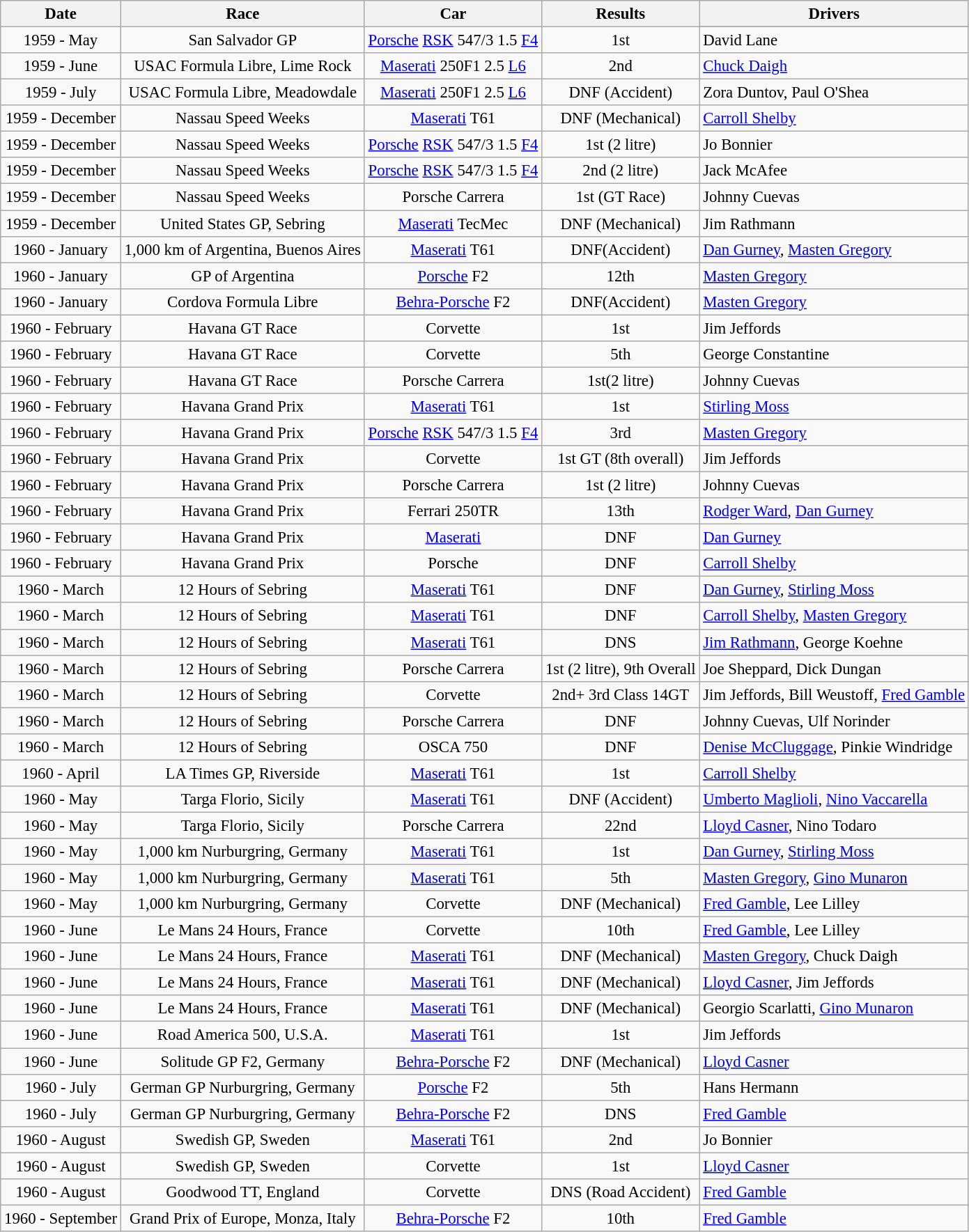<table class="wikitable" style="text-align:center; font-size:95%">
<tr>
<th>Date</th>
<th>Race</th>
<th>Car</th>
<th>Results</th>
<th>Drivers</th>
</tr>
<tr>
<td rowspan=2>1959 - May</td>
<td rowspan=2>San Salvador GP</td>
<td rowspan=2><a href='#'>Porsche</a> <a href='#'>RSK</a> 547/3 1.5 <a href='#'>F4</a></td>
<td rowspan=3>1st</td>
</tr>
<tr>
<td align="left"> David Lane</td>
</tr>
<tr>
<td rowspan=2>1959 - June</td>
<td rowspan=2>USAC Formula Libre, Lime Rock</td>
<td rowspan=2><a href='#'>Maserati</a> 250F1 2.5 <a href='#'>L6</a></td>
<td rowspan=3 align="left"> <a href='#'>Chuck Daigh</a></td>
</tr>
<tr>
<td>2nd</td>
</tr>
<tr>
<td rowspan=2>1959 - July</td>
<td rowspan=2>USAC Formula Libre, Meadowdale</td>
<td rowspan=2><a href='#'>Maserati</a> 250F1 2.5 <a href='#'>L6</a></td>
<td rowspan=3>DNF (Accident)</td>
</tr>
<tr>
<td align="left"> Zora Duntov,  Paul O'Shea</td>
</tr>
<tr>
<td rowspan=2>1959 - December</td>
<td rowspan=2>Nassau Speed Weeks</td>
<td rowspan=2><a href='#'>Maserati</a> T61</td>
<td rowspan=3 align="left"> <a href='#'>Carroll Shelby</a></td>
</tr>
<tr>
<td>DNF (Mechanical)</td>
</tr>
<tr>
<td rowspan=2>1959 - December</td>
<td rowspan=2>Nassau Speed Weeks</td>
<td rowspan=2><a href='#'>Porsche</a> <a href='#'>RSK</a> 547/3 1.5 <a href='#'>F4</a></td>
<td rowspan=3>1st (2 litre)</td>
</tr>
<tr>
<td align="left"> Jo Bonnier</td>
</tr>
<tr>
<td rowspan=2>1959 - December</td>
<td rowspan=2>Nassau Speed Weeks</td>
<td rowspan=2><a href='#'>Porsche</a> <a href='#'>RSK</a> 547/3 1.5 <a href='#'>F4</a></td>
<td rowspan=3 align="left"> Jack McAfee</td>
</tr>
<tr>
<td>2nd (2 litre)</td>
</tr>
<tr>
<td rowspan=2>1959 - December</td>
<td rowspan=2>Nassau Speed Weeks</td>
<td rowspan=2>Porsche Carrera</td>
<td rowspan=3>1st (GT Race)</td>
</tr>
<tr>
<td align="left"> Johnny Cuevas</td>
</tr>
<tr>
<td rowspan=2>1959 - December</td>
<td rowspan=2>United States GP, Sebring</td>
<td rowspan=2><a href='#'>Maserati</a> TecMec</td>
<td rowspan=3 align="left"> Jim Rathmann</td>
</tr>
<tr>
<td>DNF (Mechanical)</td>
</tr>
<tr>
<td rowspan=2>1960 - January</td>
<td rowspan=2>1,000 km of Argentina, Buenos Aires</td>
<td rowspan=2><a href='#'>Maserati</a> T61</td>
<td rowspan=3>DNF(Accident)</td>
</tr>
<tr>
<td align="left"> <a href='#'>Dan Gurney</a>,  <a href='#'>Masten Gregory</a></td>
</tr>
<tr>
<td rowspan=2>1960 - January</td>
<td rowspan=2>GP of Argentina</td>
<td rowspan=2><a href='#'>Porsche</a> F2</td>
<td rowspan=3 align="left"> <a href='#'>Masten Gregory</a></td>
</tr>
<tr>
<td>12th</td>
</tr>
<tr>
<td rowspan=2>1960 - January</td>
<td rowspan=2>Cordova Formula Libre</td>
<td rowspan=2><a href='#'>Behra-Porsche</a> F2</td>
<td rowspan=3>DNF(Accident)</td>
</tr>
<tr>
<td align="left"> <a href='#'>Masten Gregory</a></td>
</tr>
<tr>
<td rowspan=2>1960 - February</td>
<td rowspan=2>Havana GT Race</td>
<td rowspan=2>Corvette</td>
<td rowspan=3 align="left"> Jim Jeffords</td>
</tr>
<tr>
<td>1st</td>
</tr>
<tr>
<td rowspan=2>1960 - February</td>
<td rowspan=2>Havana GT Race</td>
<td rowspan=2>Corvette</td>
<td rowspan=3>5th</td>
</tr>
<tr>
<td align="left"> George Constantine</td>
</tr>
<tr>
<td rowspan=2>1960 - February</td>
<td rowspan=2>Havana GT Race</td>
<td rowspan=2>Porsche Carrera</td>
<td rowspan=3 align="left"> Johnny Cuevas</td>
</tr>
<tr>
<td>1st(2 litre)</td>
</tr>
<tr>
<td rowspan=2>1960 - February</td>
<td rowspan=2>Havana Grand Prix</td>
<td rowspan=2><a href='#'>Maserati</a> T61</td>
<td rowspan=3>1st</td>
</tr>
<tr>
<td align="left"> <a href='#'>Stirling Moss</a></td>
</tr>
<tr>
<td rowspan=2>1960 - February</td>
<td rowspan=2>Havana Grand Prix</td>
<td rowspan=2><a href='#'>Porsche</a> <a href='#'>RSK</a> 547/3 1.5 <a href='#'>F4</a></td>
<td rowspan=3 align="left"> <a href='#'>Masten Gregory</a></td>
</tr>
<tr>
<td>3rd</td>
</tr>
<tr>
<td rowspan=2>1960 - February</td>
<td rowspan=2>Havana Grand Prix</td>
<td rowspan=2>Corvette</td>
<td rowspan=3>1st GT (8th overall)</td>
</tr>
<tr>
<td align="left"> Jim Jeffords</td>
</tr>
<tr>
<td rowspan=2>1960 - February</td>
<td rowspan=2>Havana Grand Prix</td>
<td rowspan=2>Porsche Carrera</td>
<td rowspan=3 align="left"> Johnny Cuevas</td>
</tr>
<tr>
<td>1st (2 litre)</td>
</tr>
<tr>
<td rowspan=2>1960 - February</td>
<td rowspan=2>Havana Grand Prix</td>
<td rowspan=2>Ferrari 250TR</td>
<td rowspan=3>13th</td>
</tr>
<tr>
<td align="left"> <a href='#'>Rodger Ward</a>,  <a href='#'>Dan Gurney</a></td>
</tr>
<tr>
<td rowspan=2>1960 - February</td>
<td rowspan=2>Havana Grand Prix</td>
<td rowspan=2><a href='#'>Maserati</a></td>
<td rowspan=3 align="left"> <a href='#'>Dan Gurney</a></td>
</tr>
<tr>
<td>DNF</td>
</tr>
<tr>
<td rowspan=2>1960 - February</td>
<td rowspan=2>Havana Grand Prix</td>
<td rowspan=2>Porsche</td>
<td rowspan=3>DNF</td>
</tr>
<tr>
<td align="left"> <a href='#'>Carroll Shelby</a></td>
</tr>
<tr>
<td rowspan=2>1960 - March</td>
<td rowspan=2>12 Hours of Sebring</td>
<td rowspan=2><a href='#'>Maserati</a> T61</td>
<td rowspan=3 align="left"> <a href='#'>Dan Gurney</a>,  <a href='#'>Stirling Moss</a></td>
</tr>
<tr>
<td>DNF</td>
</tr>
<tr>
<td rowspan=2>1960 - March</td>
<td rowspan=2>12 Hours of Sebring</td>
<td rowspan=2><a href='#'>Maserati</a> T61</td>
<td rowspan=3>DNF</td>
</tr>
<tr>
<td align="left"> <a href='#'>Carroll Shelby</a>,  <a href='#'>Masten Gregory</a></td>
</tr>
<tr>
<td rowspan=2>1960 - March</td>
<td rowspan=2>12 Hours of Sebring</td>
<td rowspan=2><a href='#'>Maserati</a> T61</td>
<td rowspan=3 align="left"> <a href='#'>Jim Rathmann</a>,  George Koehne</td>
</tr>
<tr>
<td>DNS</td>
</tr>
<tr>
<td rowspan=2>1960 - March</td>
<td rowspan=2>12 Hours of Sebring</td>
<td rowspan=2>Porsche Carrera</td>
<td rowspan=3>1st (2 litre), 9th Overall</td>
</tr>
<tr>
<td align="left"> Joe Sheppard,  Dick Dungan</td>
</tr>
<tr>
<td rowspan=2>1960 - March</td>
<td rowspan=2>12 Hours of Sebring</td>
<td rowspan=2>Corvette</td>
<td rowspan=3 align="left"> Jim Jeffords,  Bill Weustoff,  <a href='#'>Fred Gamble</a></td>
</tr>
<tr>
<td>2nd+ 3rd Class 14GT</td>
</tr>
<tr>
<td rowspan=2>1960 - March</td>
<td rowspan=2>12 Hours of Sebring</td>
<td rowspan=2>Porsche Carrera</td>
<td rowspan=3>DNF</td>
</tr>
<tr>
<td align="left"> Johnny Cuevas, Ulf Norinder</td>
</tr>
<tr>
<td rowspan=2>1960 - March</td>
<td rowspan=2>12 Hours of Sebring</td>
<td rowspan=2>OSCA 750</td>
<td rowspan=3 align="left"> <a href='#'>Denise McCluggage</a>,  Pinkie Windridge</td>
</tr>
<tr>
<td>DNF</td>
</tr>
<tr>
<td rowspan=2>1960 - April</td>
<td rowspan=2>LA Times GP, Riverside</td>
<td rowspan=2><a href='#'>Maserati</a> T61</td>
<td rowspan=3>1st</td>
</tr>
<tr>
<td align="left"> <a href='#'>Carroll Shelby</a></td>
</tr>
<tr>
<td rowspan=2>1960 - May</td>
<td rowspan=2>Targa Florio, Sicily</td>
<td rowspan=2><a href='#'>Maserati</a> T61</td>
<td rowspan=3 align="left"> <a href='#'>Umberto Maglioli</a>,  <a href='#'>Nino Vaccarella</a></td>
</tr>
<tr>
<td>DNF (Accident)</td>
</tr>
<tr>
<td rowspan=2>1960 - May</td>
<td rowspan=2>Targa Florio, Sicily</td>
<td rowspan=2>Porsche Carrera</td>
<td rowspan=3>22nd</td>
</tr>
<tr>
<td align="left"> <a href='#'>Lloyd Casner</a>,  Nino Todaro</td>
</tr>
<tr>
<td rowspan=2>1960 - May</td>
<td rowspan=2>1,000 km Nurburgring, Germany</td>
<td rowspan=2><a href='#'>Maserati</a> T61</td>
<td rowspan=3 align="left"> <a href='#'>Dan Gurney</a>,  <a href='#'>Stirling Moss</a></td>
</tr>
<tr>
<td>1st</td>
</tr>
<tr>
<td rowspan=2>1960 - May</td>
<td rowspan=2>1,000 km Nurburgring, Germany</td>
<td rowspan=2><a href='#'>Maserati</a> T61</td>
<td rowspan=3>5th</td>
</tr>
<tr>
<td align="left"> <a href='#'>Masten Gregory</a>,  <a href='#'>Gino Munaron</a></td>
</tr>
<tr>
<td rowspan=2>1960 - May</td>
<td rowspan=2>1,000 km Nurburgring, Germany</td>
<td rowspan=2>Corvette</td>
<td rowspan=3 align="left"> <a href='#'>Fred Gamble</a>,  Lee Lilley</td>
</tr>
<tr>
<td>DNF (Mechanical)</td>
</tr>
<tr>
<td rowspan=2>1960 - June</td>
<td rowspan=2>Le Mans 24 Hours, France</td>
<td rowspan=2>Corvette</td>
<td rowspan=3>10th</td>
</tr>
<tr>
<td align="left"> <a href='#'>Fred Gamble</a>,  Lee Lilley</td>
</tr>
<tr>
<td rowspan=2>1960 - June</td>
<td rowspan=2>Le Mans 24 Hours, France</td>
<td rowspan=2><a href='#'>Maserati</a> T61</td>
<td rowspan=3 align="left"> <a href='#'>Masten Gregory</a>,  Chuck Daigh</td>
</tr>
<tr>
<td>DNF (Mechanical)</td>
</tr>
<tr>
<td rowspan=2>1960 - June</td>
<td rowspan=2>Le Mans 24 Hours, France</td>
<td rowspan=2><a href='#'>Maserati</a> T61</td>
<td rowspan=3>DNF (Mechanical)</td>
</tr>
<tr>
<td align="left"> <a href='#'>Lloyd Casner</a>,  Jim Jeffords</td>
</tr>
<tr>
<td rowspan=2>1960 - June</td>
<td rowspan=2>Le Mans 24 Hours, France</td>
<td rowspan=2><a href='#'>Maserati</a> T61</td>
<td rowspan=3 align="left"> Georgio Scarlatti,  <a href='#'>Gino Munaron</a></td>
</tr>
<tr>
<td>DNF (Mechanical)</td>
</tr>
<tr>
<td rowspan=2>1960 - June</td>
<td rowspan=2>Road America 500, U.S.A.</td>
<td rowspan=2><a href='#'>Maserati</a> T61</td>
<td rowspan=3>1st</td>
</tr>
<tr>
<td align="left"> Jim Jeffords</td>
</tr>
<tr>
<td rowspan=2>1960 - June</td>
<td rowspan=2>Solitude GP F2, Germany</td>
<td rowspan=2><a href='#'>Behra-Porsche</a> F2</td>
<td rowspan=3 align="left"> <a href='#'>Lloyd Casner</a></td>
</tr>
<tr>
<td>DNF (Mechanical)</td>
</tr>
<tr>
<td rowspan=2>1960 - July</td>
<td rowspan=2>German GP Nurburgring, Germany</td>
<td rowspan=2><a href='#'>Porsche</a> F2</td>
<td rowspan=3>5th</td>
</tr>
<tr>
<td align="left"> Hans Hermann</td>
</tr>
<tr>
<td rowspan=2>1960 - July</td>
<td rowspan=2>German GP Nurburgring, Germany</td>
<td rowspan=2><a href='#'>Behra-Porsche</a> F2</td>
<td rowspan=3 align="left"> <a href='#'>Fred Gamble</a></td>
</tr>
<tr>
<td>DNS</td>
</tr>
<tr>
<td rowspan=2>1960 - August</td>
<td rowspan=2>Swedish GP, Sweden</td>
<td rowspan=2><a href='#'>Maserati</a> T61</td>
<td rowspan=3>2nd</td>
</tr>
<tr>
<td align="left"> Jo Bonnier</td>
</tr>
<tr>
<td rowspan=2>1960 - August</td>
<td rowspan=2>Swedish GP, Sweden</td>
<td rowspan=2>Corvette</td>
<td rowspan=3 align="left"> <a href='#'>Lloyd Casner</a></td>
</tr>
<tr>
<td>1st</td>
</tr>
<tr>
<td rowspan=2>1960 - August</td>
<td rowspan=2>Goodwood TT, England</td>
<td rowspan=2>Corvette</td>
<td rowspan=3>DNS (Road Accident)</td>
</tr>
<tr>
<td align="left"> <a href='#'>Fred Gamble</a></td>
</tr>
<tr>
<td rowspan=2>1960 - September</td>
<td rowspan=2>Grand Prix of Europe, Monza, Italy</td>
<td rowspan=2><a href='#'>Behra-Porsche</a> F2</td>
<td rowspan=3 align="left"> <a href='#'>Fred Gamble</a></td>
</tr>
<tr>
<td>10th</td>
</tr>
</table>
